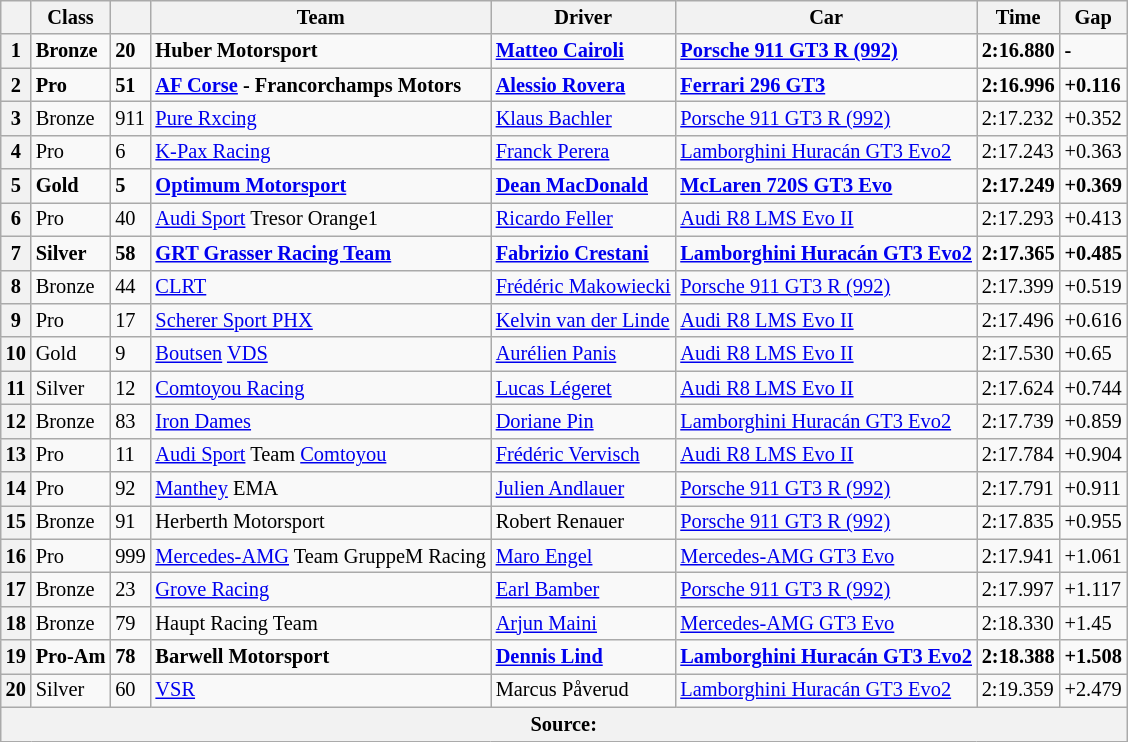<table class="wikitable" style="font-size: 85%">
<tr>
<th></th>
<th>Class</th>
<th></th>
<th>Team</th>
<th>Driver</th>
<th>Car</th>
<th>Time</th>
<th>Gap</th>
</tr>
<tr>
<th>1</th>
<td><strong>Bronze</strong></td>
<td><strong>20</strong></td>
<td><strong> Huber Motorsport</strong></td>
<td><strong> <a href='#'>Matteo Cairoli</a></strong></td>
<td><a href='#'><strong>Porsche 911 GT3 R (992)</strong></a></td>
<td><strong>2:16.880</strong></td>
<td><strong>-</strong></td>
</tr>
<tr>
<th>2</th>
<td><strong>Pro</strong></td>
<td><strong>51</strong></td>
<td><strong> <a href='#'>AF Corse</a> - Francorchamps Motors</strong></td>
<td><strong> <a href='#'>Alessio Rovera</a></strong></td>
<td><a href='#'><strong>Ferrari 296 GT3</strong></a></td>
<td><strong>2:16.996</strong></td>
<td><strong>+0.116</strong></td>
</tr>
<tr>
<th>3</th>
<td>Bronze</td>
<td>911</td>
<td> <a href='#'>Pure Rxcing</a></td>
<td> <a href='#'>Klaus Bachler</a></td>
<td><a href='#'>Porsche 911 GT3 R (992)</a></td>
<td>2:17.232</td>
<td>+0.352</td>
</tr>
<tr>
<th>4</th>
<td>Pro</td>
<td>6</td>
<td> <a href='#'>K-Pax Racing</a></td>
<td> <a href='#'>Franck Perera</a></td>
<td><a href='#'>Lamborghini Huracán GT3 Evo2</a></td>
<td>2:17.243</td>
<td>+0.363</td>
</tr>
<tr>
<th>5</th>
<td><strong>Gold</strong></td>
<td><strong>5</strong></td>
<td><strong> <a href='#'>Optimum Motorsport</a></strong></td>
<td><strong> <a href='#'>Dean MacDonald</a></strong></td>
<td><a href='#'><strong>McLaren 720S GT3 Evo</strong></a></td>
<td><strong>2:17.249</strong></td>
<td><strong>+0.369</strong></td>
</tr>
<tr>
<th>6</th>
<td>Pro</td>
<td>40</td>
<td> <a href='#'>Audi Sport</a> Tresor Orange1</td>
<td> <a href='#'>Ricardo Feller</a></td>
<td><a href='#'>Audi R8 LMS Evo II</a></td>
<td>2:17.293</td>
<td>+0.413</td>
</tr>
<tr>
<th>7</th>
<td><strong>Silver</strong></td>
<td><strong>58</strong></td>
<td><strong> <a href='#'>GRT Grasser Racing Team</a></strong></td>
<td><strong> <a href='#'>Fabrizio Crestani</a></strong></td>
<td><a href='#'><strong>Lamborghini Huracán GT3 Evo2</strong></a></td>
<td><strong>2:17.365</strong></td>
<td><strong>+0.485</strong></td>
</tr>
<tr>
<th>8</th>
<td>Bronze</td>
<td>44</td>
<td> <a href='#'>CLRT</a></td>
<td> <a href='#'>Frédéric Makowiecki</a></td>
<td><a href='#'>Porsche 911 GT3 R (992)</a></td>
<td>2:17.399</td>
<td>+0.519</td>
</tr>
<tr>
<th>9</th>
<td>Pro</td>
<td>17</td>
<td> <a href='#'>Scherer Sport PHX</a></td>
<td> <a href='#'>Kelvin van der Linde</a></td>
<td><a href='#'>Audi R8 LMS Evo II</a></td>
<td>2:17.496</td>
<td>+0.616</td>
</tr>
<tr>
<th>10</th>
<td>Gold</td>
<td>9</td>
<td> <a href='#'>Boutsen</a> <a href='#'>VDS</a></td>
<td> <a href='#'>Aurélien Panis</a></td>
<td><a href='#'>Audi R8 LMS Evo II</a></td>
<td>2:17.530</td>
<td>+0.65</td>
</tr>
<tr>
<th>11</th>
<td>Silver</td>
<td>12</td>
<td> <a href='#'>Comtoyou Racing</a></td>
<td> <a href='#'>Lucas Légeret</a></td>
<td><a href='#'>Audi R8 LMS Evo II</a></td>
<td>2:17.624</td>
<td>+0.744</td>
</tr>
<tr>
<th>12</th>
<td>Bronze</td>
<td>83</td>
<td> <a href='#'>Iron Dames</a></td>
<td> <a href='#'>Doriane Pin</a></td>
<td><a href='#'>Lamborghini Huracán GT3 Evo2</a></td>
<td>2:17.739</td>
<td>+0.859</td>
</tr>
<tr>
<th>13</th>
<td>Pro</td>
<td>11</td>
<td> <a href='#'>Audi Sport</a> Team <a href='#'>Comtoyou</a></td>
<td> <a href='#'>Frédéric Vervisch</a></td>
<td><a href='#'>Audi R8 LMS Evo II</a></td>
<td>2:17.784</td>
<td>+0.904</td>
</tr>
<tr>
<th>14</th>
<td>Pro</td>
<td>92</td>
<td> <a href='#'>Manthey</a> EMA</td>
<td> <a href='#'>Julien Andlauer</a></td>
<td><a href='#'>Porsche 911 GT3 R (992)</a></td>
<td>2:17.791</td>
<td>+0.911</td>
</tr>
<tr>
<th>15</th>
<td>Bronze</td>
<td>91</td>
<td> Herberth Motorsport</td>
<td> Robert Renauer</td>
<td><a href='#'>Porsche 911 GT3 R (992)</a></td>
<td>2:17.835</td>
<td>+0.955</td>
</tr>
<tr>
<th>16</th>
<td>Pro</td>
<td>999</td>
<td> <a href='#'>Mercedes-AMG</a> Team GruppeM Racing</td>
<td> <a href='#'>Maro Engel</a></td>
<td><a href='#'>Mercedes-AMG GT3 Evo</a></td>
<td>2:17.941</td>
<td>+1.061</td>
</tr>
<tr>
<th>17</th>
<td>Bronze</td>
<td>23</td>
<td> <a href='#'>Grove Racing</a></td>
<td> <a href='#'>Earl Bamber</a></td>
<td><a href='#'>Porsche 911 GT3 R (992)</a></td>
<td>2:17.997</td>
<td>+1.117</td>
</tr>
<tr>
<th>18</th>
<td>Bronze</td>
<td>79</td>
<td> Haupt Racing Team</td>
<td> <a href='#'>Arjun Maini</a></td>
<td><a href='#'>Mercedes-AMG GT3 Evo</a></td>
<td>2:18.330</td>
<td>+1.45</td>
</tr>
<tr>
<th>19</th>
<td><strong>Pro-Am</strong></td>
<td><strong>78</strong></td>
<td><strong> Barwell Motorsport</strong></td>
<td><strong> <a href='#'>Dennis Lind</a></strong></td>
<td><a href='#'><strong>Lamborghini Huracán GT3 Evo2</strong></a></td>
<td><strong>2:18.388</strong></td>
<td><strong>+1.508</strong></td>
</tr>
<tr>
<th>20</th>
<td>Silver</td>
<td>60</td>
<td> <a href='#'>VSR</a></td>
<td> Marcus Påverud</td>
<td><a href='#'>Lamborghini Huracán GT3 Evo2</a></td>
<td>2:19.359</td>
<td>+2.479</td>
</tr>
<tr>
<th colspan="8">Source:</th>
</tr>
</table>
